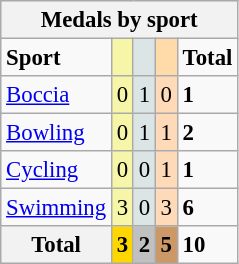<table class=wikitable style="font-size:95%; ">
<tr bgcolor=EFEFEF>
<th colspan=7><strong>Medals by sport</strong></th>
</tr>
<tr>
<td><strong>Sport</strong></td>
<td bgcolor=F7F6A8></td>
<td bgcolor=DCE5E5></td>
<td bgcolor=FFDBA9></td>
<td><strong>Total</strong></td>
</tr>
<tr>
<td><a href='#'>Boccia</a></td>
<td bgcolor=F7F6A8>0</td>
<td bgcolor=DCE5E5>1</td>
<td bgcolor=FFDAB9>0</td>
<td><strong>1</strong></td>
</tr>
<tr>
<td><a href='#'>Bowling</a></td>
<td bgcolor=F7F6A8>0</td>
<td bgcolor=DCE5E5>1</td>
<td bgcolor=FFDAB9>1</td>
<td><strong>2</strong></td>
</tr>
<tr>
<td><a href='#'>Cycling</a></td>
<td bgcolor=F7F6A8>0</td>
<td bgcolor=DCE5E5>0</td>
<td bgcolor=FFDAB9>1</td>
<td><strong>1</strong></td>
</tr>
<tr>
<td><a href='#'>Swimming</a></td>
<td bgcolor=F7F6A8>3</td>
<td bgcolor=DCE5E5>0</td>
<td bgcolor=FFDAB9>3</td>
<td><strong>6</strong></td>
</tr>
<tr>
<th><strong>Total</strong></th>
<td style="background:gold;"><strong>3</strong></td>
<td style="background:silver;"><strong>2</strong></td>
<td style="background:#c96;"><strong>5</strong></td>
<td><strong>10</strong></td>
</tr>
</table>
